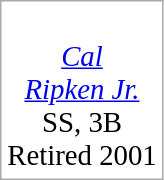<table class="wikitable" style="font-style:bold; font-size:120%; border:3px" cellpadding="3">
<tr align="center" bgcolor="white">
<td><br><em><a href='#'>Cal<br>Ripken Jr.</a></em><br>SS, 3B<br><span>Retired 2001</span></td>
</tr>
<tr>
</tr>
</table>
